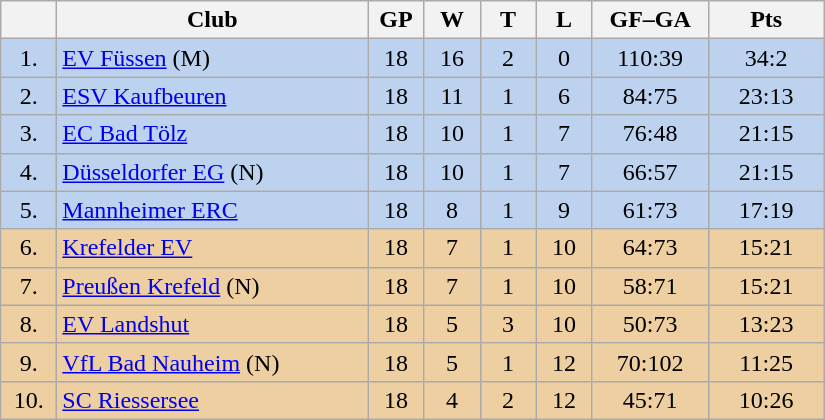<table class="wikitable">
<tr>
<th width="30"></th>
<th width="200">Club</th>
<th width="30">GP</th>
<th width="30">W</th>
<th width="30">T</th>
<th width="30">L</th>
<th width="70">GF–GA</th>
<th width="70">Pts</th>
</tr>
<tr bgcolor="#BCD2EE" align="center">
<td>1.</td>
<td align="left"><a href='#'>EV Füssen</a> (M)</td>
<td>18</td>
<td>16</td>
<td>2</td>
<td>0</td>
<td>110:39</td>
<td>34:2</td>
</tr>
<tr bgcolor=#BCD2EE align="center">
<td>2.</td>
<td align="left"><a href='#'>ESV Kaufbeuren</a></td>
<td>18</td>
<td>11</td>
<td>1</td>
<td>6</td>
<td>84:75</td>
<td>23:13</td>
</tr>
<tr bgcolor=#BCD2EE align="center">
<td>3.</td>
<td align="left"><a href='#'>EC Bad Tölz</a></td>
<td>18</td>
<td>10</td>
<td>1</td>
<td>7</td>
<td>76:48</td>
<td>21:15</td>
</tr>
<tr bgcolor=#BCD2EE align="center">
<td>4.</td>
<td align="left"><a href='#'>Düsseldorfer EG</a> (N)</td>
<td>18</td>
<td>10</td>
<td>1</td>
<td>7</td>
<td>66:57</td>
<td>21:15</td>
</tr>
<tr bgcolor=#BCD2EE align="center">
<td>5.</td>
<td align="left"><a href='#'>Mannheimer ERC</a></td>
<td>18</td>
<td>8</td>
<td>1</td>
<td>9</td>
<td>61:73</td>
<td>17:19</td>
</tr>
<tr bgcolor=#EECFA1 align="center">
<td>6.</td>
<td align="left"><a href='#'>Krefelder EV</a></td>
<td>18</td>
<td>7</td>
<td>1</td>
<td>10</td>
<td>64:73</td>
<td>15:21</td>
</tr>
<tr bgcolor=#EECFA1 align="center">
<td>7.</td>
<td align="left"><a href='#'>Preußen Krefeld</a> (N)</td>
<td>18</td>
<td>7</td>
<td>1</td>
<td>10</td>
<td>58:71</td>
<td>15:21</td>
</tr>
<tr bgcolor=#EECFA1 align="center">
<td>8.</td>
<td align="left"><a href='#'>EV Landshut</a></td>
<td>18</td>
<td>5</td>
<td>3</td>
<td>10</td>
<td>50:73</td>
<td>13:23</td>
</tr>
<tr bgcolor=#EECFA1 align="center">
<td>9.</td>
<td align="left"><a href='#'>VfL Bad Nauheim</a> (N)</td>
<td>18</td>
<td>5</td>
<td>1</td>
<td>12</td>
<td>70:102</td>
<td>11:25</td>
</tr>
<tr bgcolor=#EECFA1 align="center">
<td>10.</td>
<td align="left"><a href='#'>SC Riessersee</a></td>
<td>18</td>
<td>4</td>
<td>2</td>
<td>12</td>
<td>45:71</td>
<td>10:26</td>
</tr>
</table>
